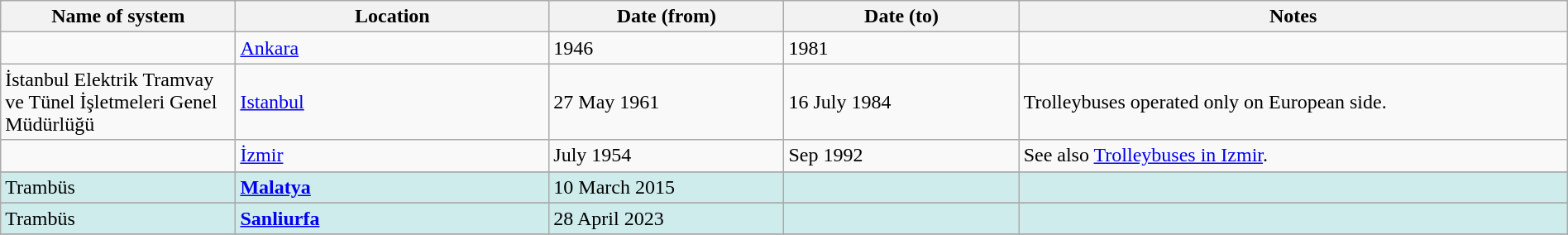<table class="wikitable" width=100%>
<tr>
<th width=15%>Name of system</th>
<th width=20%>Location</th>
<th width=15%>Date (from)</th>
<th width=15%>Date (to)</th>
<th width=35%>Notes</th>
</tr>
<tr>
<td> </td>
<td><a href='#'>Ankara</a></td>
<td>1946</td>
<td>1981</td>
<td> </td>
</tr>
<tr>
<td>İstanbul Elektrik Tramvay ve Tünel İşletmeleri Genel Müdürlüğü</td>
<td><a href='#'>Istanbul</a></td>
<td>27 May 1961</td>
<td>16 July 1984</td>
<td>Trolleybuses operated only on European side.</td>
</tr>
<tr>
<td> </td>
<td><a href='#'>İzmir</a></td>
<td>July 1954</td>
<td>Sep 1992</td>
<td>See also <a href='#'>Trolleybuses in Izmir</a>.</td>
</tr>
<tr>
</tr>
<tr style="background:#CFECEC">
<td>Trambüs</td>
<td><strong><a href='#'>Malatya</a></strong></td>
<td>10 March 2015</td>
<td> </td>
<td></td>
</tr>
<tr>
</tr>
<tr style="background:#CFECEC">
<td>Trambüs</td>
<td><strong><a href='#'>Sanliurfa</a></strong></td>
<td>28 April 2023 </td>
<td> </td>
<td> </td>
</tr>
<tr>
</tr>
</table>
